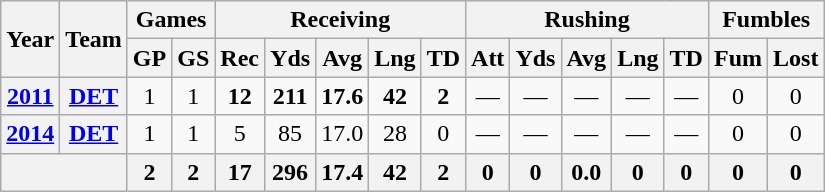<table class="wikitable" style="text-align:center;">
<tr>
<th rowspan="2">Year</th>
<th rowspan="2">Team</th>
<th colspan="2">Games</th>
<th colspan="5">Receiving</th>
<th colspan="5">Rushing</th>
<th colspan="2">Fumbles</th>
</tr>
<tr>
<th>GP</th>
<th>GS</th>
<th>Rec</th>
<th>Yds</th>
<th>Avg</th>
<th>Lng</th>
<th>TD</th>
<th>Att</th>
<th>Yds</th>
<th>Avg</th>
<th>Lng</th>
<th>TD</th>
<th>Fum</th>
<th>Lost</th>
</tr>
<tr>
<th><a href='#'>2011</a></th>
<th><a href='#'>DET</a></th>
<td>1</td>
<td>1</td>
<td><strong>12</strong></td>
<td><strong>211</strong></td>
<td><strong>17.6</strong></td>
<td><strong>42</strong></td>
<td><strong>2</strong></td>
<td>—</td>
<td>—</td>
<td>—</td>
<td>—</td>
<td>—</td>
<td>0</td>
<td>0</td>
</tr>
<tr>
<th><a href='#'>2014</a></th>
<th><a href='#'>DET</a></th>
<td>1</td>
<td>1</td>
<td>5</td>
<td>85</td>
<td>17.0</td>
<td>28</td>
<td>0</td>
<td>—</td>
<td>—</td>
<td>—</td>
<td>—</td>
<td>—</td>
<td>0</td>
<td>0</td>
</tr>
<tr>
<th colspan="2"></th>
<th>2</th>
<th>2</th>
<th>17</th>
<th>296</th>
<th>17.4</th>
<th>42</th>
<th>2</th>
<th>0</th>
<th>0</th>
<th>0.0</th>
<th>0</th>
<th>0</th>
<th>0</th>
<th>0</th>
</tr>
</table>
